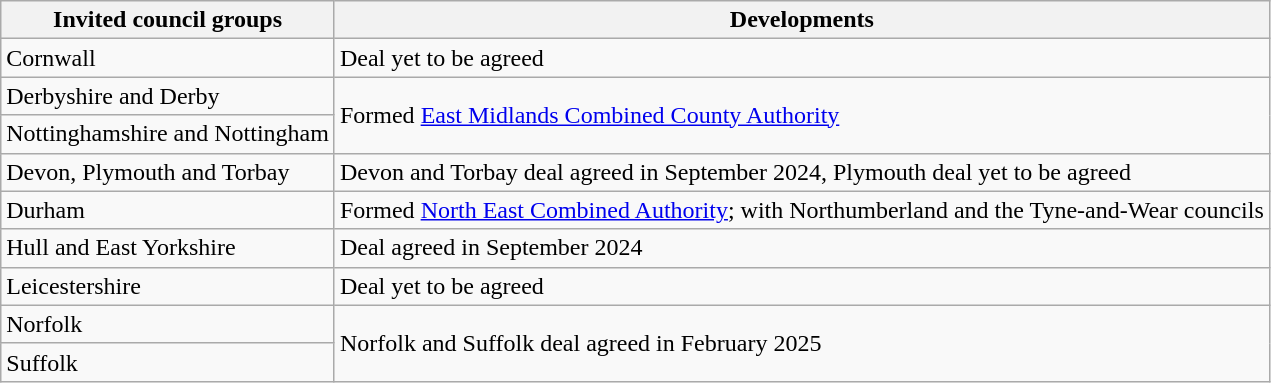<table class="wikitable collapsible">
<tr>
<th>Invited council groups</th>
<th>Developments</th>
</tr>
<tr>
<td>Cornwall</td>
<td>Deal yet to be agreed</td>
</tr>
<tr>
<td>Derbyshire and Derby</td>
<td rowspan=2>Formed <a href='#'>East Midlands Combined County Authority</a></td>
</tr>
<tr>
<td>Nottinghamshire and Nottingham</td>
</tr>
<tr>
<td>Devon, Plymouth and Torbay</td>
<td>Devon and Torbay deal agreed in September 2024, Plymouth deal yet to be agreed</td>
</tr>
<tr>
<td>Durham</td>
<td>Formed <a href='#'>North East Combined Authority</a>; with Northumberland and the Tyne-and-Wear councils</td>
</tr>
<tr>
<td>Hull and East Yorkshire</td>
<td>Deal agreed in September 2024</td>
</tr>
<tr>
<td>Leicestershire</td>
<td>Deal yet to be agreed</td>
</tr>
<tr>
<td>Norfolk</td>
<td rowspan=2>Norfolk and Suffolk deal agreed in February 2025</td>
</tr>
<tr>
<td>Suffolk</td>
</tr>
</table>
